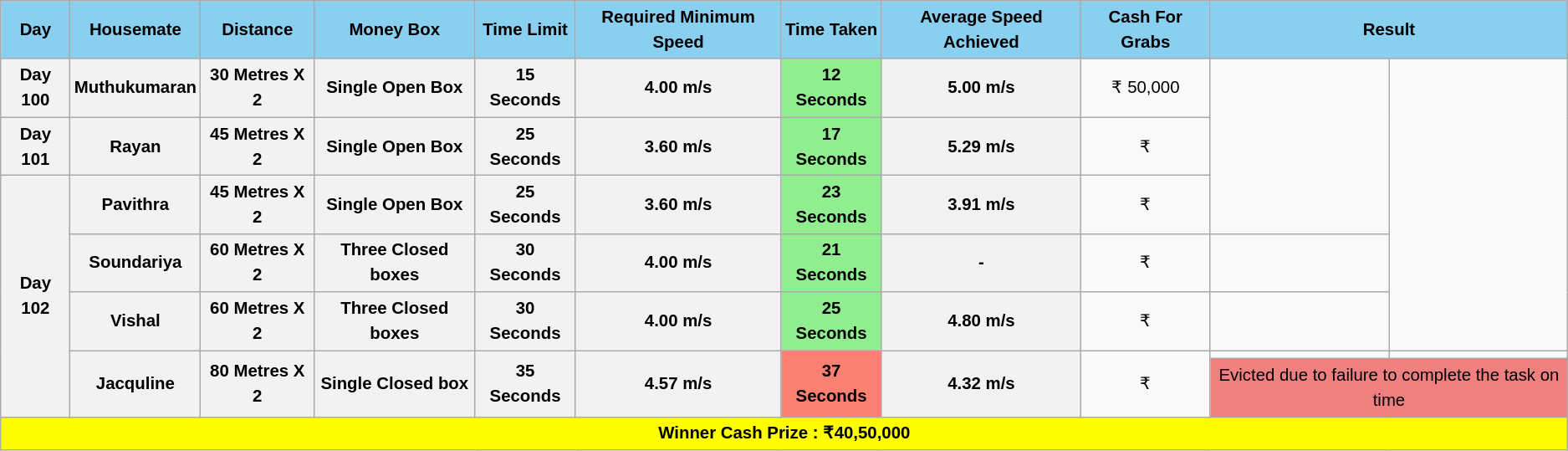<table class="wikitable" style="text-align:center; font-size:85%; font-family: sans-serif; line-height:20px;">
<tr>
<th style="background:#89CFF0">Day</th>
<th style="background:#89CFF0">Housemate</th>
<th style="background:#89CFF0">Distance</th>
<th style="background:#89CFF0">Money Box</th>
<th style="background:#89CFF0">Time Limit</th>
<th style="background:#89CFF0">Required Minimum Speed</th>
<th style="background:#89CFF0">Time Taken</th>
<th style="background:#89CFF0">Average Speed Achieved</th>
<th style="background:#89CFF0">Cash For Grabs</th>
<th colspan="2" style="background:#89CFF0">Result</th>
</tr>
<tr>
<th>Day 100</th>
<th>Muthukumaran</th>
<th>30 Metres X 2</th>
<th>Single Open Box</th>
<th>15 Seconds</th>
<th>4.00 m/s</th>
<th style="background:lightgreen">12 Seconds</th>
<th>5.00 m/s</th>
<td>₹ 50,000</td>
<td rowspan="3"></td>
<td rowspan="5"></td>
</tr>
<tr>
<th>Day 101</th>
<th>Rayan</th>
<th>45 Metres X 2</th>
<th>Single Open Box</th>
<th>25 Seconds</th>
<th>3.60 m/s</th>
<th style="background:lightgreen">17 Seconds</th>
<th>5.29 m/s</th>
<td>₹ </td>
</tr>
<tr>
<th rowspan="5">Day 102</th>
<th>Pavithra</th>
<th>45 Metres X 2</th>
<th>Single Open Box</th>
<th>25 Seconds</th>
<th>3.60 m/s</th>
<th style="background:lightgreen">23 Seconds</th>
<th>3.91 m/s</th>
<td>₹ </td>
</tr>
<tr>
<th>Soundariya</th>
<th>60 Metres X 2</th>
<th>Three Closed boxes</th>
<th>30 Seconds</th>
<th>4.00 m/s</th>
<th style="background:lightgreen">21 Seconds</th>
<th>-</th>
<td>₹ </td>
<td></td>
</tr>
<tr>
<th>Vishal</th>
<th>60 Metres X 2</th>
<th>Three Closed boxes</th>
<th>30 Seconds</th>
<th>4.00 m/s</th>
<th style="background:lightgreen">25 Seconds</th>
<th>4.80 m/s</th>
<td>₹ </td>
<td></td>
</tr>
<tr>
<th rowspan="2">Jacquline</th>
<th rowspan="2">80 Metres X 2</th>
<th rowspan="2">Single Closed box</th>
<th rowspan="2">35 Seconds</th>
<th rowspan="2">4.57 m/s</th>
<th rowspan="2" style="background:salmon">37 Seconds</th>
<th rowspan="2">4.32 m/s</th>
<td rowspan="2">₹ </td>
<td></td>
<td></td>
</tr>
<tr>
<td colspan="2" style="background:LightCoral">Evicted due to failure to complete the task on time</td>
</tr>
<tr>
<th colspan="11" style="background:#FFFF00"><strong>Winner Cash Prize : ₹40,50,000</strong></th>
</tr>
</table>
